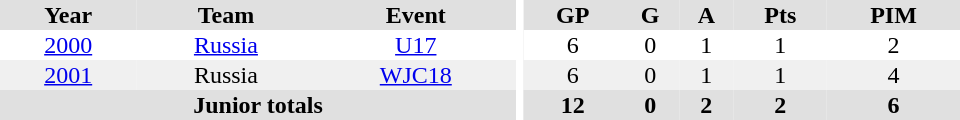<table border="0" cellpadding="1" cellspacing="0" ID="Table3" style="text-align:center; width:40em">
<tr ALIGN="center" bgcolor="#e0e0e0">
<th>Year</th>
<th>Team</th>
<th>Event</th>
<th rowspan="99" bgcolor="#ffffff"></th>
<th>GP</th>
<th>G</th>
<th>A</th>
<th>Pts</th>
<th>PIM</th>
</tr>
<tr>
<td><a href='#'>2000</a></td>
<td><a href='#'>Russia</a></td>
<td><a href='#'>U17</a></td>
<td>6</td>
<td>0</td>
<td>1</td>
<td>1</td>
<td>2</td>
</tr>
<tr bgcolor="#f0f0f0">
<td><a href='#'>2001</a></td>
<td>Russia</td>
<td><a href='#'>WJC18</a></td>
<td>6</td>
<td>0</td>
<td>1</td>
<td>1</td>
<td>4</td>
</tr>
<tr bgcolor="#e0e0e0">
<th colspan="3">Junior totals</th>
<th>12</th>
<th>0</th>
<th>2</th>
<th>2</th>
<th>6</th>
</tr>
</table>
